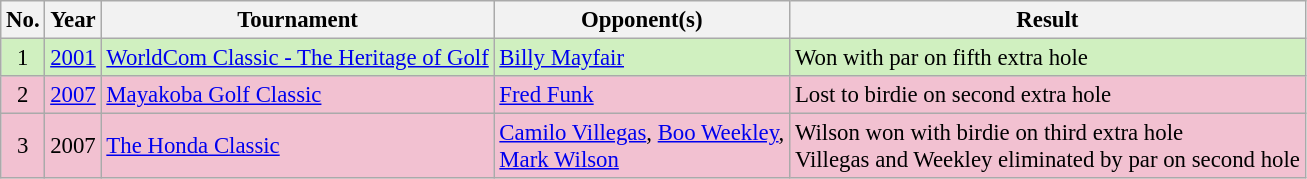<table class="wikitable" style="font-size:95%;">
<tr>
<th>No.</th>
<th>Year</th>
<th>Tournament</th>
<th>Opponent(s)</th>
<th>Result</th>
</tr>
<tr style="background:#D0F0C0;">
<td align=center>1</td>
<td><a href='#'>2001</a></td>
<td><a href='#'>WorldCom Classic - The Heritage of Golf</a></td>
<td> <a href='#'>Billy Mayfair</a></td>
<td>Won with par on fifth extra hole</td>
</tr>
<tr style="background:#F2C1D1;">
<td align=center>2</td>
<td><a href='#'>2007</a></td>
<td><a href='#'>Mayakoba Golf Classic</a></td>
<td> <a href='#'>Fred Funk</a></td>
<td>Lost to birdie on second extra hole</td>
</tr>
<tr style="background:#F2C1D1;">
<td align=center>3</td>
<td>2007</td>
<td><a href='#'>The Honda Classic</a></td>
<td> <a href='#'>Camilo Villegas</a>,  <a href='#'>Boo Weekley</a>,<br> <a href='#'>Mark Wilson</a></td>
<td>Wilson won with birdie on third extra hole<br>Villegas and Weekley eliminated by par on second hole</td>
</tr>
</table>
